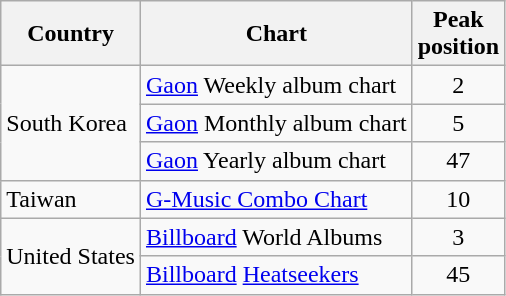<table class="wikitable sortable">
<tr>
<th>Country</th>
<th>Chart</th>
<th>Peak<br>position</th>
</tr>
<tr>
<td rowspan="3">South Korea</td>
<td><a href='#'>Gaon</a> Weekly album chart</td>
<td align="center">2</td>
</tr>
<tr>
<td><a href='#'>Gaon</a> Monthly album chart</td>
<td align="center">5</td>
</tr>
<tr>
<td><a href='#'>Gaon</a> Yearly album chart</td>
<td align="center">47</td>
</tr>
<tr>
<td>Taiwan</td>
<td><a href='#'>G-Music Combo Chart</a></td>
<td align="center">10</td>
</tr>
<tr>
<td rowspan="2">United States</td>
<td><a href='#'>Billboard</a> World Albums</td>
<td align="center">3</td>
</tr>
<tr>
<td><a href='#'>Billboard</a> <a href='#'>Heatseekers</a></td>
<td align="center">45</td>
</tr>
</table>
